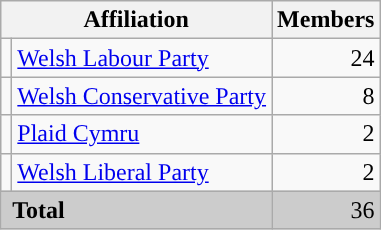<table class="wikitable">
<tr>
<th colspan="2">Affiliation</th>
<th>Members</th>
</tr>
<tr>
<td style="color:inherit;background:"></td>
<td><a href='#'>Welsh Labour Party</a></td>
<td style="text-align:right;">24</td>
</tr>
<tr>
<td style="color:inherit;background:"></td>
<td><a href='#'>Welsh Conservative Party</a></td>
<td style="text-align:right;">8</td>
</tr>
<tr>
<td style="color:inherit;background:"></td>
<td><a href='#'>Plaid Cymru</a></td>
<td style="text-align:right;">2</td>
</tr>
<tr>
<td style="color:inherit;background:"></td>
<td><a href='#'>Welsh Liberal Party</a></td>
<td style="text-align:right;">2</td>
</tr>
<tr style="background:#ccc;">
<td colspan="2"> <strong>Total</strong></td>
<td style="text-align:right;">36</td>
</tr>
</table>
